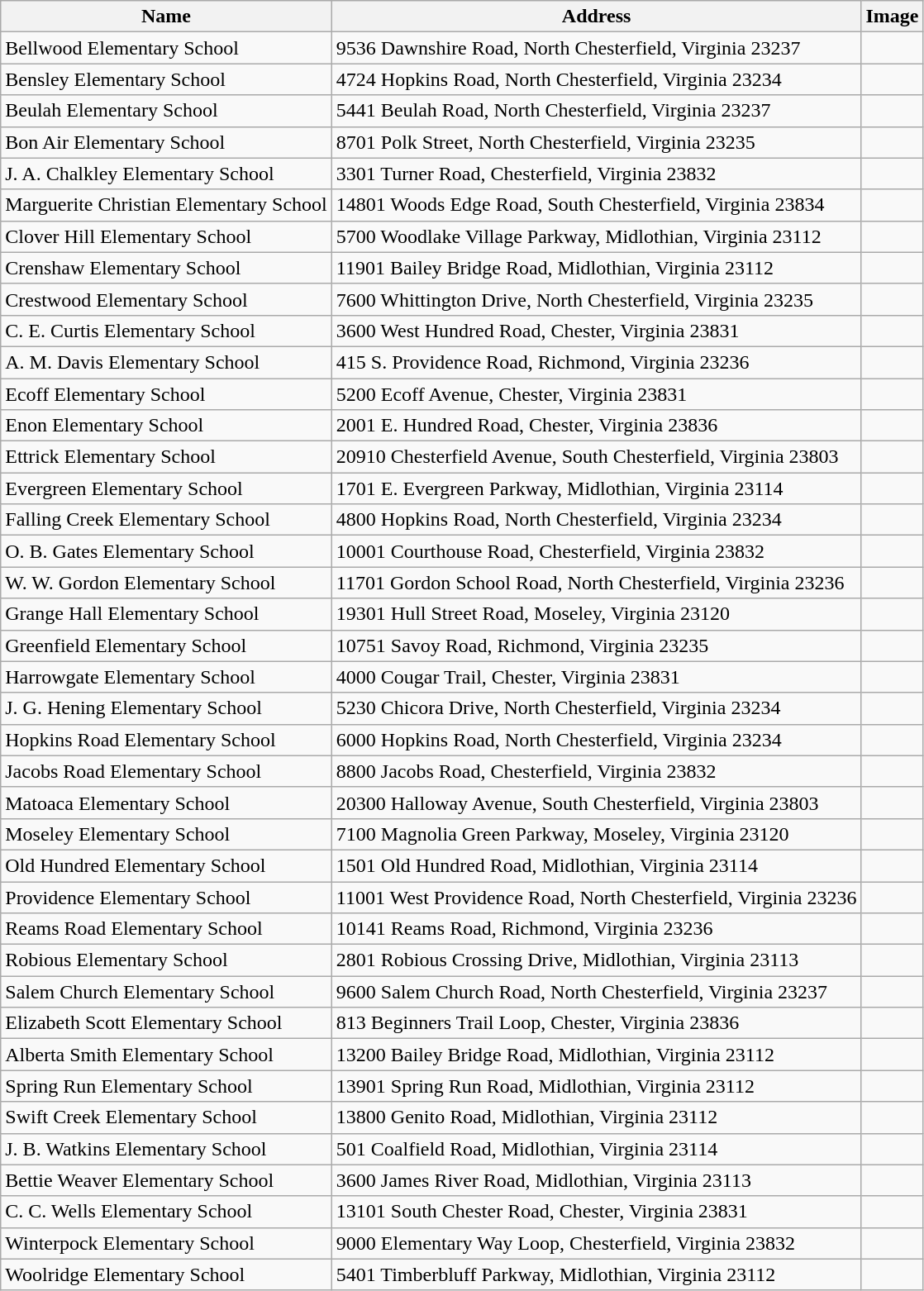<table class="wikitable">
<tr>
<th>Name</th>
<th>Address</th>
<th>Image</th>
</tr>
<tr>
<td>Bellwood Elementary School</td>
<td>9536 Dawnshire Road, North Chesterfield, Virginia 23237</td>
<td></td>
</tr>
<tr>
<td>Bensley Elementary School</td>
<td>4724 Hopkins Road, North Chesterfield, Virginia 23234</td>
<td></td>
</tr>
<tr>
<td>Beulah Elementary School</td>
<td>5441 Beulah Road, North Chesterfield, Virginia 23237</td>
<td></td>
</tr>
<tr>
<td>Bon Air Elementary School</td>
<td>8701 Polk Street, North Chesterfield, Virginia 23235</td>
<td></td>
</tr>
<tr>
<td>J. A. Chalkley Elementary School</td>
<td>3301 Turner Road, Chesterfield, Virginia 23832</td>
<td></td>
</tr>
<tr>
<td>Marguerite Christian Elementary School</td>
<td>14801 Woods Edge Road, South Chesterfield, Virginia 23834</td>
<td></td>
</tr>
<tr>
<td>Clover Hill Elementary School</td>
<td>5700 Woodlake Village Parkway, Midlothian, Virginia 23112</td>
<td></td>
</tr>
<tr>
<td>Crenshaw Elementary School</td>
<td>11901 Bailey Bridge Road, Midlothian, Virginia 23112</td>
<td></td>
</tr>
<tr>
<td>Crestwood Elementary School</td>
<td>7600 Whittington Drive, North Chesterfield, Virginia 23235</td>
<td></td>
</tr>
<tr>
<td>C. E. Curtis Elementary School</td>
<td>3600 West Hundred Road, Chester, Virginia 23831</td>
<td></td>
</tr>
<tr>
<td>A. M. Davis Elementary School</td>
<td>415 S. Providence Road, Richmond, Virginia 23236</td>
<td></td>
</tr>
<tr>
<td>Ecoff Elementary School</td>
<td>5200 Ecoff Avenue, Chester, Virginia 23831</td>
<td></td>
</tr>
<tr>
<td>Enon Elementary School</td>
<td>2001 E. Hundred Road, Chester, Virginia 23836</td>
<td></td>
</tr>
<tr>
<td>Ettrick Elementary School</td>
<td>20910 Chesterfield Avenue, South Chesterfield, Virginia 23803</td>
<td></td>
</tr>
<tr>
<td>Evergreen Elementary School</td>
<td>1701 E. Evergreen Parkway, Midlothian, Virginia 23114</td>
<td></td>
</tr>
<tr>
<td>Falling Creek Elementary School</td>
<td>4800 Hopkins Road, North Chesterfield, Virginia 23234</td>
<td></td>
</tr>
<tr>
<td>O. B. Gates Elementary School</td>
<td>10001 Courthouse Road, Chesterfield, Virginia 23832</td>
<td></td>
</tr>
<tr>
<td>W. W. Gordon Elementary School</td>
<td>11701 Gordon School Road, North Chesterfield, Virginia 23236</td>
<td></td>
</tr>
<tr>
<td>Grange Hall Elementary School</td>
<td>19301 Hull Street Road, Moseley, Virginia 23120</td>
<td></td>
</tr>
<tr>
<td>Greenfield Elementary School</td>
<td>10751 Savoy Road, Richmond, Virginia 23235</td>
<td></td>
</tr>
<tr>
<td>Harrowgate Elementary School</td>
<td>4000 Cougar Trail, Chester, Virginia 23831</td>
<td></td>
</tr>
<tr>
<td>J. G. Hening Elementary School</td>
<td>5230 Chicora Drive, North Chesterfield, Virginia 23234</td>
<td></td>
</tr>
<tr>
<td>Hopkins Road Elementary School</td>
<td>6000 Hopkins Road, North Chesterfield, Virginia 23234</td>
<td></td>
</tr>
<tr>
<td>Jacobs Road Elementary School</td>
<td>8800 Jacobs Road, Chesterfield, Virginia 23832</td>
<td></td>
</tr>
<tr>
<td>Matoaca Elementary School</td>
<td>20300 Halloway Avenue, South Chesterfield, Virginia 23803</td>
<td></td>
</tr>
<tr>
<td>Moseley Elementary School</td>
<td>7100 Magnolia Green Parkway, Moseley, Virginia 23120</td>
<td></td>
</tr>
<tr>
<td>Old Hundred Elementary School</td>
<td>1501 Old Hundred Road, Midlothian, Virginia 23114</td>
<td></td>
</tr>
<tr>
<td>Providence Elementary School</td>
<td>11001 West Providence Road, North Chesterfield, Virginia 23236</td>
<td></td>
</tr>
<tr>
<td>Reams Road Elementary School</td>
<td>10141 Reams Road, Richmond, Virginia 23236</td>
<td></td>
</tr>
<tr>
<td>Robious Elementary School</td>
<td>2801 Robious Crossing Drive, Midlothian, Virginia 23113</td>
<td></td>
</tr>
<tr>
<td>Salem Church Elementary School</td>
<td>9600 Salem Church Road, North Chesterfield, Virginia 23237</td>
<td></td>
</tr>
<tr>
<td>Elizabeth Scott Elementary School</td>
<td>813 Beginners Trail Loop, Chester, Virginia 23836</td>
<td></td>
</tr>
<tr>
<td>Alberta Smith Elementary School</td>
<td>13200 Bailey Bridge Road, Midlothian, Virginia 23112</td>
<td></td>
</tr>
<tr>
<td>Spring Run Elementary School</td>
<td>13901 Spring Run Road, Midlothian, Virginia 23112</td>
<td></td>
</tr>
<tr>
<td>Swift Creek Elementary School</td>
<td>13800 Genito Road, Midlothian, Virginia 23112</td>
<td></td>
</tr>
<tr>
<td>J. B. Watkins Elementary School</td>
<td>501 Coalfield Road, Midlothian, Virginia 23114</td>
<td></td>
</tr>
<tr>
<td>Bettie Weaver Elementary School</td>
<td>3600 James River Road, Midlothian, Virginia 23113</td>
<td></td>
</tr>
<tr>
<td>C. C. Wells Elementary School</td>
<td>13101 South Chester Road, Chester, Virginia 23831</td>
<td></td>
</tr>
<tr>
<td>Winterpock Elementary School</td>
<td>9000 Elementary Way Loop, Chesterfield, Virginia 23832</td>
<td></td>
</tr>
<tr>
<td>Woolridge Elementary School</td>
<td>5401 Timberbluff Parkway, Midlothian, Virginia 23112</td>
<td></td>
</tr>
</table>
